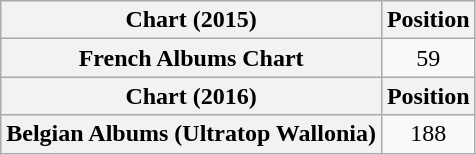<table class="wikitable plainrowheaders" style="text-align:center">
<tr>
<th scope="col">Chart (2015)</th>
<th scope="col">Position</th>
</tr>
<tr>
<th scope="row">French Albums Chart</th>
<td>59</td>
</tr>
<tr>
<th scope="col">Chart (2016)</th>
<th scope="col">Position</th>
</tr>
<tr>
<th scope="row">Belgian Albums (Ultratop Wallonia)</th>
<td>188</td>
</tr>
</table>
